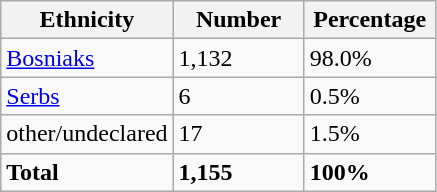<table class="wikitable">
<tr>
<th width="100px">Ethnicity</th>
<th width="80px">Number</th>
<th width="80px">Percentage</th>
</tr>
<tr>
<td><a href='#'>Bosniaks</a></td>
<td>1,132</td>
<td>98.0%</td>
</tr>
<tr>
<td><a href='#'>Serbs</a></td>
<td>6</td>
<td>0.5%</td>
</tr>
<tr>
<td>other/undeclared</td>
<td>17</td>
<td>1.5%</td>
</tr>
<tr>
<td><strong>Total</strong></td>
<td><strong>1,155</strong></td>
<td><strong>100%</strong></td>
</tr>
</table>
